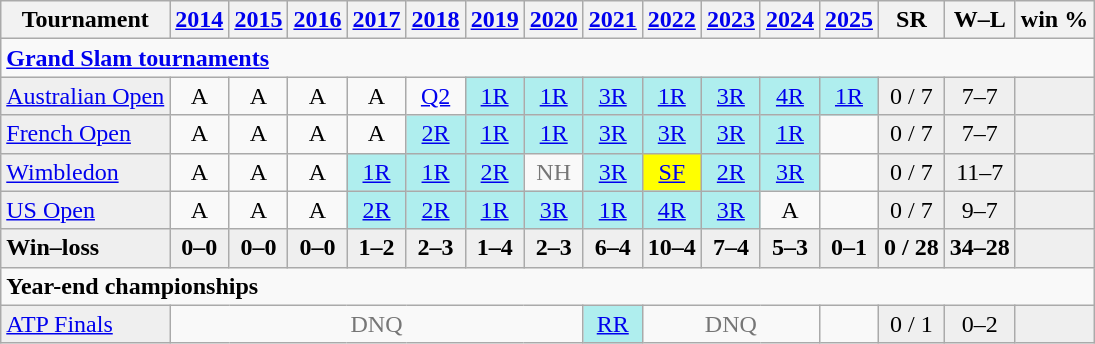<table class=wikitable style=text-align:center>
<tr>
<th>Tournament</th>
<th><a href='#'>2014</a></th>
<th><a href='#'>2015</a></th>
<th><a href='#'>2016</a></th>
<th><a href='#'>2017</a></th>
<th><a href='#'>2018</a></th>
<th><a href='#'>2019</a></th>
<th><a href='#'>2020</a></th>
<th><a href='#'>2021</a></th>
<th><a href='#'>2022</a></th>
<th><a href='#'>2023</a></th>
<th><a href='#'>2024</a></th>
<th><a href='#'>2025</a></th>
<th>SR</th>
<th>W–L</th>
<th>win %</th>
</tr>
<tr>
<td colspan="16" style="text-align:left;"><strong><a href='#'>Grand Slam tournaments</a></strong></td>
</tr>
<tr>
<td style="background:#efefef; text-align:left;"><a href='#'>Australian Open</a></td>
<td>A</td>
<td>A</td>
<td>A</td>
<td>A</td>
<td><a href='#'>Q2</a></td>
<td bgcolor=afeeee><a href='#'>1R</a></td>
<td bgcolor=afeeee><a href='#'>1R</a></td>
<td bgcolor=afeeee><a href='#'>3R</a></td>
<td bgcolor=afeeee><a href='#'>1R</a></td>
<td bgcolor=afeeee><a href='#'>3R</a></td>
<td bgcolor=afeeee><a href='#'>4R</a></td>
<td bgcolor=afeeee><a href='#'>1R</a></td>
<td bgcolor=efefef>0 / 7</td>
<td bgcolor=efefef>7–7</td>
<td bgcolor=efefef></td>
</tr>
<tr>
<td style="background:#efefef; text-align:left;"><a href='#'>French Open</a></td>
<td>A</td>
<td>A</td>
<td>A</td>
<td>A</td>
<td bgcolor=afeeee><a href='#'>2R</a></td>
<td bgcolor=afeeee><a href='#'>1R</a></td>
<td bgcolor=afeeee><a href='#'>1R</a></td>
<td bgcolor=afeeee><a href='#'>3R</a></td>
<td bgcolor=afeeee><a href='#'>3R</a></td>
<td bgcolor=afeeee><a href='#'>3R</a></td>
<td bgcolor=afeeee><a href='#'>1R</a></td>
<td></td>
<td bgcolor=efefef>0 / 7</td>
<td bgcolor=efefef>7–7</td>
<td bgcolor=efefef></td>
</tr>
<tr>
<td style="background:#efefef; text-align:left;"><a href='#'>Wimbledon</a></td>
<td>A</td>
<td>A</td>
<td>A</td>
<td bgcolor=afeeee><a href='#'>1R</a></td>
<td bgcolor=afeeee><a href='#'>1R</a></td>
<td bgcolor=afeeee><a href='#'>2R</a></td>
<td style=color:#767676>NH</td>
<td bgcolor=afeeee><a href='#'>3R</a></td>
<td bgcolor=yellow><a href='#'>SF</a></td>
<td bgcolor=afeeee><a href='#'>2R</a></td>
<td bgcolor=afeeee><a href='#'>3R</a></td>
<td></td>
<td bgcolor=efefef>0 / 7</td>
<td bgcolor=efefef>11–7</td>
<td bgcolor=efefef></td>
</tr>
<tr>
<td style="background:#efefef; text-align:left;"><a href='#'>US Open</a></td>
<td>A</td>
<td>A</td>
<td>A</td>
<td bgcolor=afeeee><a href='#'>2R</a></td>
<td bgcolor=afeeee><a href='#'>2R</a></td>
<td bgcolor=afeeee><a href='#'>1R</a></td>
<td bgcolor=afeeee><a href='#'>3R</a></td>
<td bgcolor=afeeee><a href='#'>1R</a></td>
<td bgcolor=afeeee><a href='#'>4R</a></td>
<td bgcolor=afeeee><a href='#'>3R</a></td>
<td>A</td>
<td></td>
<td bgcolor=efefef>0 / 7</td>
<td bgcolor=efefef>9–7</td>
<td bgcolor=efefef></td>
</tr>
<tr style=font-weight:bold;background:#efefef>
<td style=text-align:left>Win–loss</td>
<td>0–0</td>
<td>0–0</td>
<td>0–0</td>
<td>1–2</td>
<td>2–3</td>
<td>1–4</td>
<td>2–3</td>
<td>6–4</td>
<td>10–4</td>
<td>7–4</td>
<td>5–3</td>
<td>0–1</td>
<td>0 / 28</td>
<td>34–28</td>
<td></td>
</tr>
<tr>
<td colspan="16" style="text-align:left;"><strong>Year-end championships</strong></td>
</tr>
<tr>
<td style="background:#efefef; text-align:left;"><a href='#'>ATP Finals</a></td>
<td colspan=7 style=color:#767676>DNQ</td>
<td bgcolor=afeeee><a href='#'>RR</a></td>
<td colspan=3 style=color:#767676>DNQ</td>
<td></td>
<td bgcolor=efefef>0 / 1</td>
<td bgcolor=efefef>0–2</td>
<td bgcolor=efefef></td>
</tr>
</table>
